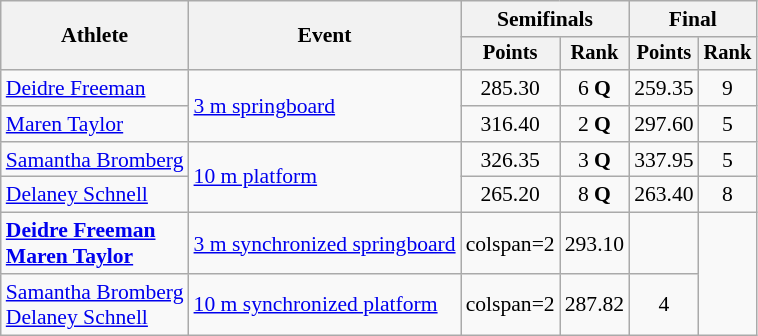<table class="wikitable" style="font-size:90%;">
<tr>
<th rowspan=2>Athlete</th>
<th rowspan=2>Event</th>
<th colspan=2>Semifinals</th>
<th colspan=2>Final</th>
</tr>
<tr style="font-size:95%">
<th>Points</th>
<th>Rank</th>
<th>Points</th>
<th>Rank</th>
</tr>
<tr align=center>
<td align=left><a href='#'>Deidre Freeman</a></td>
<td align=left rowspan=2><a href='#'>3 m springboard</a></td>
<td>285.30</td>
<td>6 <strong>Q</strong></td>
<td>259.35</td>
<td>9</td>
</tr>
<tr align=center>
<td align=left><a href='#'>Maren Taylor</a></td>
<td>316.40</td>
<td>2 <strong>Q</strong></td>
<td>297.60</td>
<td>5</td>
</tr>
<tr align=center>
<td align=left><a href='#'>Samantha Bromberg</a></td>
<td align=left rowspan=2><a href='#'>10 m platform</a></td>
<td>326.35</td>
<td>3 <strong>Q</strong></td>
<td>337.95</td>
<td>5</td>
</tr>
<tr align=center>
<td align=left><a href='#'>Delaney Schnell</a></td>
<td>265.20</td>
<td>8 <strong>Q</strong></td>
<td>263.40</td>
<td>8</td>
</tr>
<tr align=center>
<td align=left><strong><a href='#'>Deidre Freeman</a><br><a href='#'>Maren Taylor</a></strong></td>
<td align=left><a href='#'>3 m synchronized springboard</a></td>
<td>colspan=2 </td>
<td>293.10</td>
<td></td>
</tr>
<tr align=center>
<td align=left><a href='#'>Samantha Bromberg</a><br><a href='#'>Delaney Schnell</a></td>
<td align=left><a href='#'>10 m synchronized platform</a></td>
<td>colspan=2 </td>
<td>287.82</td>
<td>4</td>
</tr>
</table>
